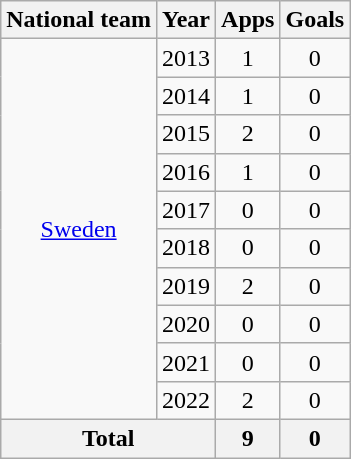<table class="wikitable" style="text-align:center">
<tr>
<th>National team</th>
<th>Year</th>
<th>Apps</th>
<th>Goals</th>
</tr>
<tr>
<td rowspan="10"><a href='#'>Sweden</a></td>
<td>2013</td>
<td>1</td>
<td>0</td>
</tr>
<tr>
<td>2014</td>
<td>1</td>
<td>0</td>
</tr>
<tr>
<td>2015</td>
<td>2</td>
<td>0</td>
</tr>
<tr>
<td>2016</td>
<td>1</td>
<td>0</td>
</tr>
<tr>
<td>2017</td>
<td>0</td>
<td>0</td>
</tr>
<tr>
<td>2018</td>
<td>0</td>
<td>0</td>
</tr>
<tr>
<td>2019</td>
<td>2</td>
<td>0</td>
</tr>
<tr>
<td>2020</td>
<td>0</td>
<td>0</td>
</tr>
<tr>
<td>2021</td>
<td>0</td>
<td>0</td>
</tr>
<tr>
<td>2022</td>
<td>2</td>
<td>0</td>
</tr>
<tr>
<th colspan="2">Total</th>
<th>9</th>
<th>0</th>
</tr>
</table>
